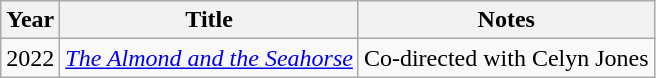<table class="wikitable">
<tr>
<th>Year</th>
<th>Title</th>
<th>Notes</th>
</tr>
<tr>
<td>2022</td>
<td><em><a href='#'>The Almond and the Seahorse</a></em></td>
<td>Co-directed with Celyn Jones</td>
</tr>
</table>
